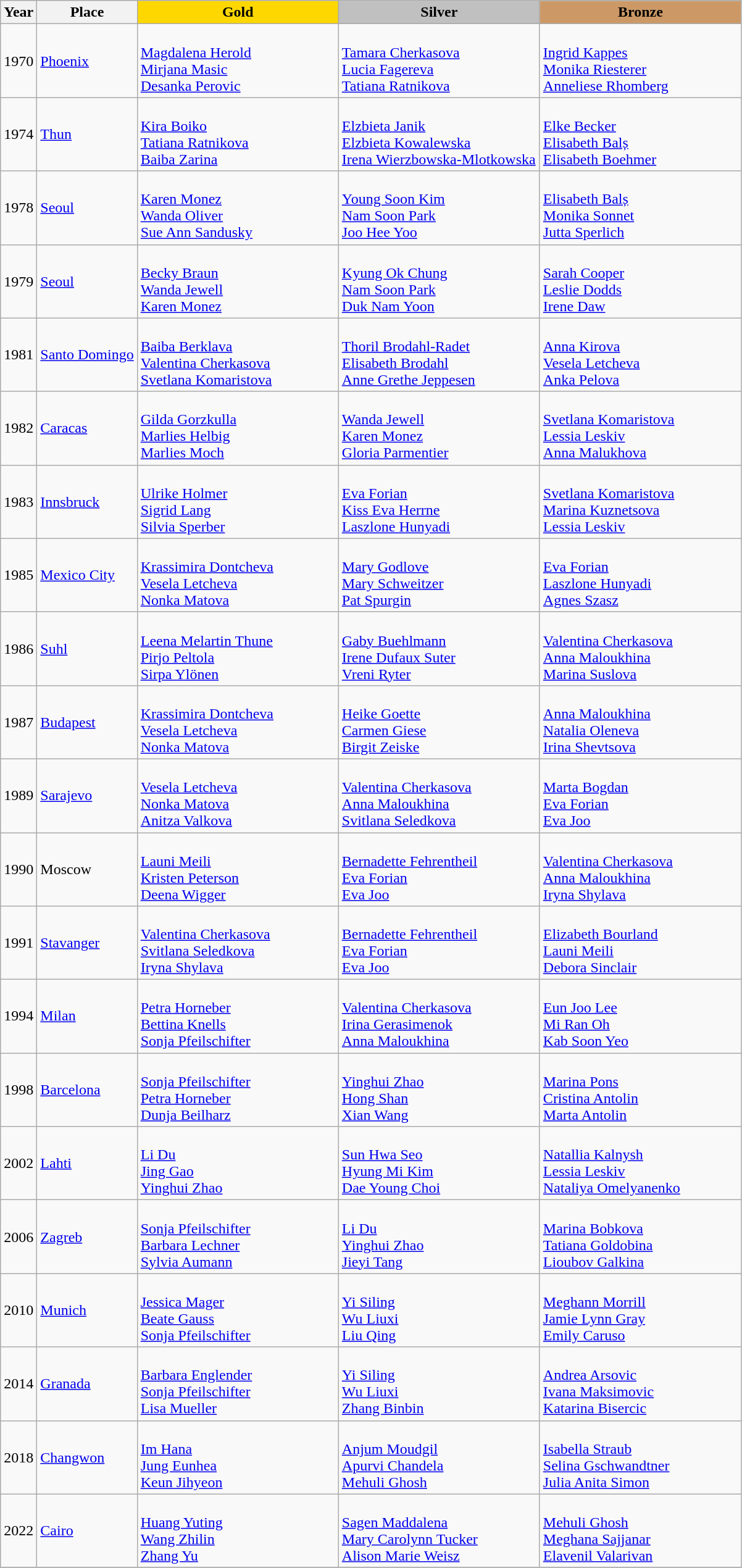<table class="wikitable">
<tr>
<th>Year</th>
<th>Place</th>
<th style="background:gold; width:210px;">Gold</th>
<th style="background:silver; width:210px;">Silver</th>
<th style="background:#c96; width:210px;">Bronze</th>
</tr>
<tr>
<td>1970</td>
<td><a href='#'>Phoenix</a></td>
<td><br><a href='#'>Magdalena Herold</a><br><a href='#'>Mirjana Masic</a><br><a href='#'>Desanka Perovic</a></td>
<td><br><a href='#'>Tamara Cherkasova</a><br><a href='#'>Lucia Fagereva</a><br><a href='#'>Tatiana Ratnikova</a></td>
<td><br><a href='#'>Ingrid Kappes</a><br><a href='#'>Monika Riesterer</a><br><a href='#'>Anneliese Rhomberg</a></td>
</tr>
<tr>
<td>1974</td>
<td><a href='#'>Thun</a></td>
<td><br><a href='#'>Kira Boiko</a><br><a href='#'>Tatiana Ratnikova</a><br><a href='#'>Baiba Zarina</a></td>
<td><br><a href='#'>Elzbieta Janik</a><br><a href='#'>Elzbieta Kowalewska</a><br><a href='#'>Irena Wierzbowska-Mlotkowska</a></td>
<td><br><a href='#'>Elke Becker</a><br><a href='#'>Elisabeth Balș</a><br><a href='#'>Elisabeth Boehmer</a></td>
</tr>
<tr>
<td>1978</td>
<td><a href='#'>Seoul</a></td>
<td><br><a href='#'>Karen Monez</a><br><a href='#'>Wanda Oliver</a><br><a href='#'>Sue Ann Sandusky</a></td>
<td><br><a href='#'>Young Soon Kim</a><br><a href='#'>Nam Soon Park</a><br><a href='#'>Joo Hee Yoo</a></td>
<td><br><a href='#'>Elisabeth Balș</a><br><a href='#'>Monika Sonnet</a><br><a href='#'>Jutta Sperlich</a></td>
</tr>
<tr>
<td>1979</td>
<td><a href='#'>Seoul</a></td>
<td><br><a href='#'>Becky Braun</a><br><a href='#'>Wanda Jewell</a><br><a href='#'>Karen Monez</a></td>
<td><br><a href='#'>Kyung Ok Chung</a><br><a href='#'>Nam Soon Park</a><br><a href='#'>Duk Nam Yoon</a></td>
<td><br><a href='#'>Sarah Cooper</a><br><a href='#'>Leslie Dodds</a><br><a href='#'>Irene Daw</a></td>
</tr>
<tr>
<td>1981</td>
<td><a href='#'>Santo Domingo</a></td>
<td><br><a href='#'>Baiba Berklava</a><br><a href='#'>Valentina Cherkasova</a><br><a href='#'>Svetlana Komaristova</a></td>
<td><br><a href='#'>Thoril Brodahl-Radet</a><br><a href='#'>Elisabeth Brodahl</a><br><a href='#'>Anne Grethe Jeppesen</a></td>
<td><br><a href='#'>Anna Kirova</a><br><a href='#'>Vesela Letcheva</a><br><a href='#'>Anka Pelova</a></td>
</tr>
<tr>
<td>1982</td>
<td><a href='#'>Caracas</a></td>
<td><br><a href='#'>Gilda Gorzkulla</a><br><a href='#'>Marlies Helbig</a><br><a href='#'>Marlies Moch</a></td>
<td><br><a href='#'>Wanda Jewell</a><br><a href='#'>Karen Monez</a><br><a href='#'>Gloria Parmentier</a></td>
<td><br><a href='#'>Svetlana Komaristova</a><br><a href='#'>Lessia Leskiv</a><br><a href='#'>Anna Malukhova</a></td>
</tr>
<tr>
<td>1983</td>
<td><a href='#'>Innsbruck</a></td>
<td><br><a href='#'>Ulrike Holmer</a><br><a href='#'>Sigrid Lang</a><br><a href='#'>Silvia Sperber</a></td>
<td><br><a href='#'>Eva Forian</a><br><a href='#'>Kiss Eva Herrne</a><br><a href='#'>Laszlone Hunyadi</a></td>
<td><br><a href='#'>Svetlana Komaristova</a><br><a href='#'>Marina Kuznetsova</a><br><a href='#'>Lessia Leskiv</a></td>
</tr>
<tr>
<td>1985</td>
<td><a href='#'>Mexico City</a></td>
<td><br><a href='#'>Krassimira Dontcheva</a><br><a href='#'>Vesela Letcheva</a><br><a href='#'>Nonka Matova</a></td>
<td><br><a href='#'>Mary Godlove</a><br><a href='#'>Mary Schweitzer</a><br><a href='#'>Pat Spurgin</a></td>
<td><br><a href='#'>Eva Forian</a><br><a href='#'>Laszlone Hunyadi</a><br><a href='#'>Agnes Szasz</a></td>
</tr>
<tr>
<td>1986</td>
<td><a href='#'>Suhl</a></td>
<td><br><a href='#'>Leena Melartin Thune</a><br><a href='#'>Pirjo Peltola</a><br><a href='#'>Sirpa Ylönen</a></td>
<td><br><a href='#'>Gaby Buehlmann</a><br><a href='#'>Irene Dufaux Suter</a><br><a href='#'>Vreni Ryter</a></td>
<td><br><a href='#'>Valentina Cherkasova</a><br><a href='#'>Anna Maloukhina</a><br><a href='#'>Marina Suslova</a></td>
</tr>
<tr>
<td>1987</td>
<td><a href='#'>Budapest</a></td>
<td><br><a href='#'>Krassimira Dontcheva</a><br><a href='#'>Vesela Letcheva</a><br><a href='#'>Nonka Matova</a></td>
<td><br><a href='#'>Heike Goette</a><br><a href='#'>Carmen Giese</a><br><a href='#'>Birgit Zeiske</a></td>
<td><br><a href='#'>Anna Maloukhina</a><br><a href='#'>Natalia Oleneva</a><br><a href='#'>Irina Shevtsova</a></td>
</tr>
<tr>
<td>1989</td>
<td><a href='#'>Sarajevo</a></td>
<td><br><a href='#'>Vesela Letcheva</a><br><a href='#'>Nonka Matova</a><br><a href='#'>Anitza Valkova</a></td>
<td><br><a href='#'>Valentina Cherkasova</a><br><a href='#'>Anna Maloukhina</a><br><a href='#'>Svitlana Seledkova</a></td>
<td><br><a href='#'>Marta Bogdan</a><br><a href='#'>Eva Forian</a><br><a href='#'>Eva Joo</a></td>
</tr>
<tr>
<td>1990</td>
<td>Moscow</td>
<td><br><a href='#'>Launi Meili</a><br><a href='#'>Kristen Peterson</a><br><a href='#'>Deena Wigger</a></td>
<td><br><a href='#'>Bernadette Fehrentheil</a><br><a href='#'>Eva Forian</a><br><a href='#'>Eva Joo</a></td>
<td><br><a href='#'>Valentina Cherkasova</a><br><a href='#'>Anna Maloukhina</a><br><a href='#'>Iryna Shylava</a></td>
</tr>
<tr>
<td>1991</td>
<td><a href='#'>Stavanger</a></td>
<td><br><a href='#'>Valentina Cherkasova</a><br><a href='#'>Svitlana Seledkova</a><br><a href='#'>Iryna Shylava</a></td>
<td><br><a href='#'>Bernadette Fehrentheil</a><br><a href='#'>Eva Forian</a><br><a href='#'>Eva Joo</a></td>
<td><br><a href='#'>Elizabeth Bourland</a><br><a href='#'>Launi Meili</a><br><a href='#'>Debora Sinclair</a></td>
</tr>
<tr>
<td>1994</td>
<td><a href='#'>Milan</a></td>
<td><br><a href='#'>Petra Horneber</a><br><a href='#'>Bettina Knells</a><br><a href='#'>Sonja Pfeilschifter</a></td>
<td><br><a href='#'>Valentina Cherkasova</a><br><a href='#'>Irina Gerasimenok</a><br><a href='#'>Anna Maloukhina</a></td>
<td><br><a href='#'>Eun Joo Lee</a><br><a href='#'>Mi Ran Oh</a><br><a href='#'>Kab Soon Yeo</a></td>
</tr>
<tr>
<td>1998</td>
<td><a href='#'>Barcelona</a></td>
<td><br><a href='#'>Sonja Pfeilschifter</a><br><a href='#'>Petra Horneber</a><br><a href='#'>Dunja Beilharz</a></td>
<td><br><a href='#'>Yinghui Zhao</a><br><a href='#'>Hong Shan</a><br><a href='#'>Xian Wang</a></td>
<td><br><a href='#'>Marina Pons</a><br><a href='#'>Cristina Antolin</a><br><a href='#'>Marta Antolin</a></td>
</tr>
<tr>
<td>2002</td>
<td><a href='#'>Lahti</a></td>
<td><br><a href='#'>Li Du</a><br><a href='#'>Jing Gao</a><br><a href='#'>Yinghui Zhao</a></td>
<td><br><a href='#'>Sun Hwa Seo</a><br><a href='#'>Hyung Mi Kim</a><br><a href='#'>Dae Young Choi</a></td>
<td><br><a href='#'>Natallia Kalnysh</a><br><a href='#'>Lessia Leskiv</a><br><a href='#'>Nataliya Omelyanenko</a></td>
</tr>
<tr>
<td>2006</td>
<td><a href='#'>Zagreb</a></td>
<td><br><a href='#'>Sonja Pfeilschifter</a><br><a href='#'>Barbara Lechner</a><br><a href='#'>Sylvia Aumann</a></td>
<td><br><a href='#'>Li Du</a><br><a href='#'>Yinghui Zhao</a><br><a href='#'>Jieyi Tang</a></td>
<td><br><a href='#'>Marina Bobkova</a><br><a href='#'>Tatiana Goldobina</a><br><a href='#'>Lioubov Galkina</a></td>
</tr>
<tr>
<td>2010</td>
<td><a href='#'>Munich</a></td>
<td><br><a href='#'>Jessica Mager</a><br><a href='#'>Beate Gauss</a><br><a href='#'>Sonja Pfeilschifter</a></td>
<td><br><a href='#'>Yi Siling</a><br><a href='#'>Wu Liuxi</a><br><a href='#'>Liu Qing</a></td>
<td><br><a href='#'>Meghann Morrill</a><br><a href='#'>Jamie Lynn Gray</a><br><a href='#'>Emily Caruso</a></td>
</tr>
<tr>
<td>2014</td>
<td><a href='#'>Granada</a></td>
<td><br><a href='#'>Barbara Englender</a><br><a href='#'>Sonja Pfeilschifter</a><br><a href='#'>Lisa Mueller</a></td>
<td><br><a href='#'>Yi Siling</a><br><a href='#'>Wu Liuxi</a><br><a href='#'>Zhang Binbin</a></td>
<td><br><a href='#'>Andrea Arsovic</a><br><a href='#'>Ivana Maksimovic</a><br><a href='#'>Katarina Bisercic</a></td>
</tr>
<tr>
<td>2018</td>
<td><a href='#'>Changwon</a></td>
<td><br><a href='#'>Im Hana</a><br><a href='#'>Jung Eunhea</a><br><a href='#'>Keun Jihyeon</a></td>
<td><br><a href='#'>Anjum Moudgil</a><br><a href='#'>Apurvi Chandela</a><br><a href='#'>Mehuli Ghosh</a></td>
<td><br><a href='#'>Isabella Straub</a><br><a href='#'>Selina Gschwandtner</a><br><a href='#'>Julia Anita Simon</a></td>
</tr>
<tr>
<td>2022</td>
<td><a href='#'>Cairo</a></td>
<td><br><a href='#'>Huang Yuting</a><br><a href='#'>Wang Zhilin</a><br><a href='#'>Zhang Yu</a></td>
<td><br><a href='#'>Sagen Maddalena</a><br><a href='#'>Mary Carolynn Tucker</a><br><a href='#'>Alison Marie Weisz</a></td>
<td><br><a href='#'>Mehuli Ghosh</a><br><a href='#'>Meghana Sajjanar</a><br><a href='#'>Elavenil Valarivan</a></td>
</tr>
<tr>
</tr>
</table>
